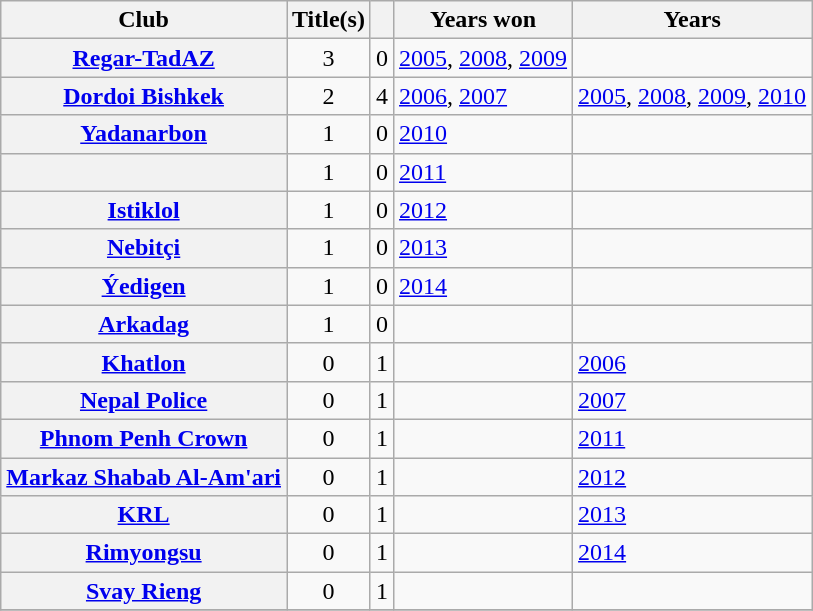<table class="wikitable plainrowheaders sortable">
<tr>
<th scope="col">Club</th>
<th scope="col">Title(s)</th>
<th scope="col"></th>
<th scope="col">Years won</th>
<th scope="col">Years </th>
</tr>
<tr>
<th align="left" scope="row"> <a href='#'>Regar-TadAZ</a></th>
<td style="text-align:center;">3</td>
<td style="text-align:center;">0</td>
<td><a href='#'>2005</a>, <a href='#'>2008</a>, <a href='#'>2009</a></td>
<td></td>
</tr>
<tr>
<th align="left" scope="row"> <a href='#'>Dordoi Bishkek</a></th>
<td style="text-align:center;">2</td>
<td style="text-align:center;">4</td>
<td><a href='#'>2006</a>, <a href='#'>2007</a></td>
<td><a href='#'>2005</a>, <a href='#'>2008</a>, <a href='#'>2009</a>, <a href='#'>2010</a></td>
</tr>
<tr>
<th align="left" scope="row"> <a href='#'>Yadanarbon</a></th>
<td style="text-align:center;">1</td>
<td style="text-align:center;">0</td>
<td><a href='#'>2010</a></td>
<td></td>
</tr>
<tr>
<th align="left" scope="row"></th>
<td style="text-align:center;">1</td>
<td style="text-align:center;">0</td>
<td><a href='#'>2011</a></td>
<td></td>
</tr>
<tr>
<th align="left" scope="row"> <a href='#'>Istiklol</a></th>
<td style="text-align:center;">1</td>
<td style="text-align:center;">0</td>
<td><a href='#'>2012</a></td>
<td></td>
</tr>
<tr>
<th align="left" scope="row"> <a href='#'>Nebitçi</a></th>
<td style="text-align:center;">1</td>
<td style="text-align:center;">0</td>
<td><a href='#'>2013</a></td>
<td></td>
</tr>
<tr>
<th align="left" scope="row"> <a href='#'>Ýedigen</a></th>
<td style="text-align:center;">1</td>
<td style="text-align:center;">0</td>
<td><a href='#'>2014</a></td>
<td></td>
</tr>
<tr>
<th align="left" scope="row"> <a href='#'>Arkadag</a></th>
<td style="text-align:center;">1</td>
<td style="text-align:center;">0</td>
<td></td>
<td></td>
</tr>
<tr>
<th align="left" scope="row"> <a href='#'>Khatlon</a></th>
<td style="text-align:center;">0</td>
<td style="text-align:center;">1</td>
<td></td>
<td><a href='#'>2006</a></td>
</tr>
<tr>
<th align="left" scope="row"> <a href='#'>Nepal Police</a></th>
<td style="text-align:center;">0</td>
<td style="text-align:center;">1</td>
<td></td>
<td><a href='#'>2007</a></td>
</tr>
<tr>
<th align="left" scope="row"> <a href='#'>Phnom Penh Crown</a></th>
<td style="text-align:center;">0</td>
<td style="text-align:center;">1</td>
<td></td>
<td><a href='#'>2011</a></td>
</tr>
<tr>
<th align="left" scope="row"> <a href='#'>Markaz Shabab Al-Am'ari</a></th>
<td style="text-align:center;">0</td>
<td style="text-align:center;">1</td>
<td></td>
<td><a href='#'>2012</a></td>
</tr>
<tr>
<th align="left" scope="row"> <a href='#'>KRL</a></th>
<td style="text-align:center;">0</td>
<td style="text-align:center;">1</td>
<td></td>
<td><a href='#'>2013</a></td>
</tr>
<tr>
<th align="left" scope="row"> <a href='#'>Rimyongsu</a></th>
<td style="text-align:center;">0</td>
<td style="text-align:center;">1</td>
<td></td>
<td><a href='#'>2014</a></td>
</tr>
<tr>
<th align="left" scope="row"> <a href='#'>Svay Rieng</a></th>
<td style="text-align:center;">0</td>
<td style="text-align:center;">1</td>
<td></td>
<td></td>
</tr>
<tr>
</tr>
</table>
